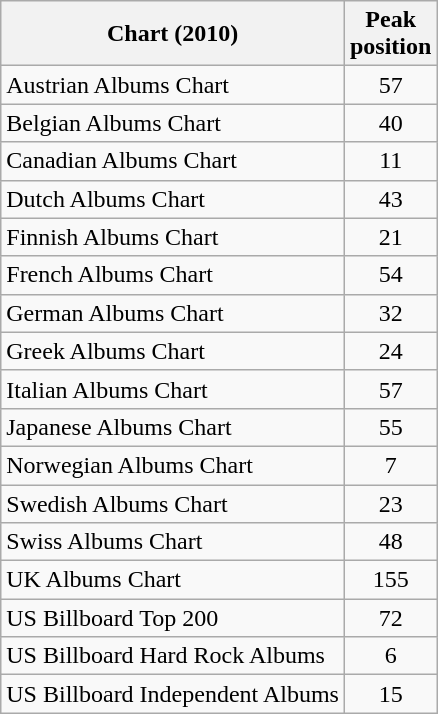<table class="wikitable sortable">
<tr>
<th>Chart (2010)</th>
<th>Peak<br>position</th>
</tr>
<tr>
<td>Austrian Albums Chart</td>
<td style="text-align:center;">57</td>
</tr>
<tr>
<td>Belgian Albums Chart</td>
<td style="text-align:center;">40</td>
</tr>
<tr>
<td>Canadian Albums Chart</td>
<td style="text-align:center;">11</td>
</tr>
<tr>
<td>Dutch Albums Chart</td>
<td style="text-align:center;">43</td>
</tr>
<tr>
<td>Finnish Albums Chart</td>
<td style="text-align:center;">21</td>
</tr>
<tr>
<td>French Albums Chart</td>
<td style="text-align:center;">54</td>
</tr>
<tr>
<td>German Albums Chart</td>
<td style="text-align:center;">32</td>
</tr>
<tr>
<td>Greek Albums Chart</td>
<td style="text-align:center;">24</td>
</tr>
<tr>
<td>Italian Albums Chart</td>
<td style="text-align:center;">57</td>
</tr>
<tr>
<td>Japanese Albums Chart</td>
<td style="text-align:center;">55</td>
</tr>
<tr>
<td>Norwegian Albums Chart</td>
<td style="text-align:center;">7</td>
</tr>
<tr>
<td>Swedish Albums Chart</td>
<td style="text-align:center;">23</td>
</tr>
<tr>
<td>Swiss Albums Chart</td>
<td style="text-align:center;">48</td>
</tr>
<tr>
<td>UK Albums Chart</td>
<td style="text-align:center;">155</td>
</tr>
<tr>
<td>US Billboard Top 200</td>
<td style="text-align:center;">72</td>
</tr>
<tr>
<td>US Billboard Hard Rock Albums</td>
<td style="text-align:center;">6</td>
</tr>
<tr>
<td>US Billboard Independent Albums</td>
<td style="text-align:center;">15</td>
</tr>
</table>
